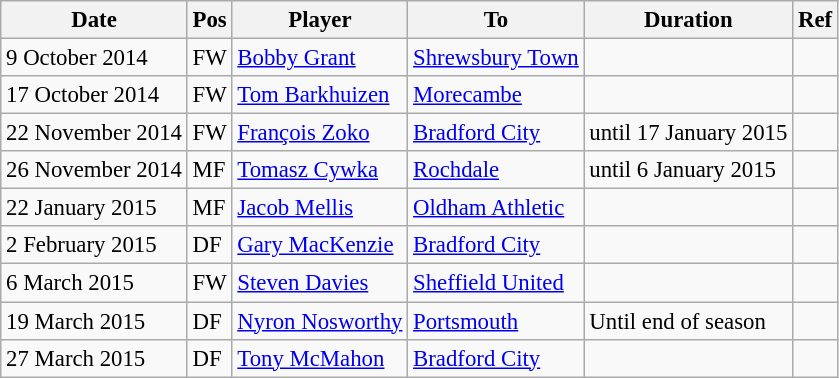<table class="wikitable" style="text-align:center; font-size:95%; text-align:left;">
<tr>
<th>Date</th>
<th>Pos</th>
<th>Player</th>
<th>To</th>
<th>Duration</th>
<th>Ref</th>
</tr>
<tr>
<td>9 October 2014</td>
<td>FW</td>
<td> <a href='#'>Bobby Grant</a></td>
<td><a href='#'>Shrewsbury Town</a></td>
<td></td>
<td></td>
</tr>
<tr>
<td>17 October 2014</td>
<td>FW</td>
<td> <a href='#'>Tom Barkhuizen</a></td>
<td><a href='#'>Morecambe</a></td>
<td></td>
<td></td>
</tr>
<tr>
<td>22 November 2014</td>
<td>FW</td>
<td> <a href='#'>François Zoko</a></td>
<td><a href='#'>Bradford City</a></td>
<td>until 17 January 2015</td>
<td></td>
</tr>
<tr>
<td>26 November 2014</td>
<td>MF</td>
<td> <a href='#'>Tomasz Cywka</a></td>
<td><a href='#'>Rochdale</a></td>
<td>until 6 January 2015</td>
<td></td>
</tr>
<tr>
<td>22 January 2015</td>
<td>MF</td>
<td> <a href='#'>Jacob Mellis</a></td>
<td><a href='#'>Oldham Athletic</a></td>
<td></td>
<td></td>
</tr>
<tr>
<td>2 February 2015</td>
<td>DF</td>
<td> <a href='#'>Gary MacKenzie</a></td>
<td><a href='#'>Bradford City</a></td>
<td></td>
<td></td>
</tr>
<tr>
<td>6 March 2015</td>
<td>FW</td>
<td> <a href='#'>Steven Davies</a></td>
<td><a href='#'>Sheffield United</a></td>
<td></td>
<td></td>
</tr>
<tr>
<td>19 March 2015</td>
<td>DF</td>
<td> <a href='#'>Nyron Nosworthy</a></td>
<td><a href='#'>Portsmouth</a></td>
<td>Until end of season</td>
<td></td>
</tr>
<tr>
<td>27 March 2015</td>
<td>DF</td>
<td> <a href='#'>Tony McMahon</a></td>
<td><a href='#'>Bradford City</a></td>
<td></td>
<td></td>
</tr>
</table>
